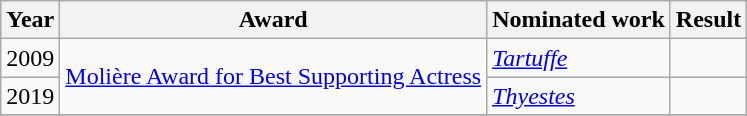<table class = "wikitable">
<tr>
<th>Year</th>
<th>Award</th>
<th>Nominated work</th>
<th>Result</th>
</tr>
<tr>
<td>2009</td>
<td rowspan=2><a href='#'>Molière Award for Best Supporting Actress</a></td>
<td><em><a href='#'>Tartuffe</a></em></td>
<td></td>
</tr>
<tr>
<td>2019</td>
<td><em><a href='#'>Thyestes</a></em></td>
<td></td>
</tr>
<tr>
</tr>
</table>
